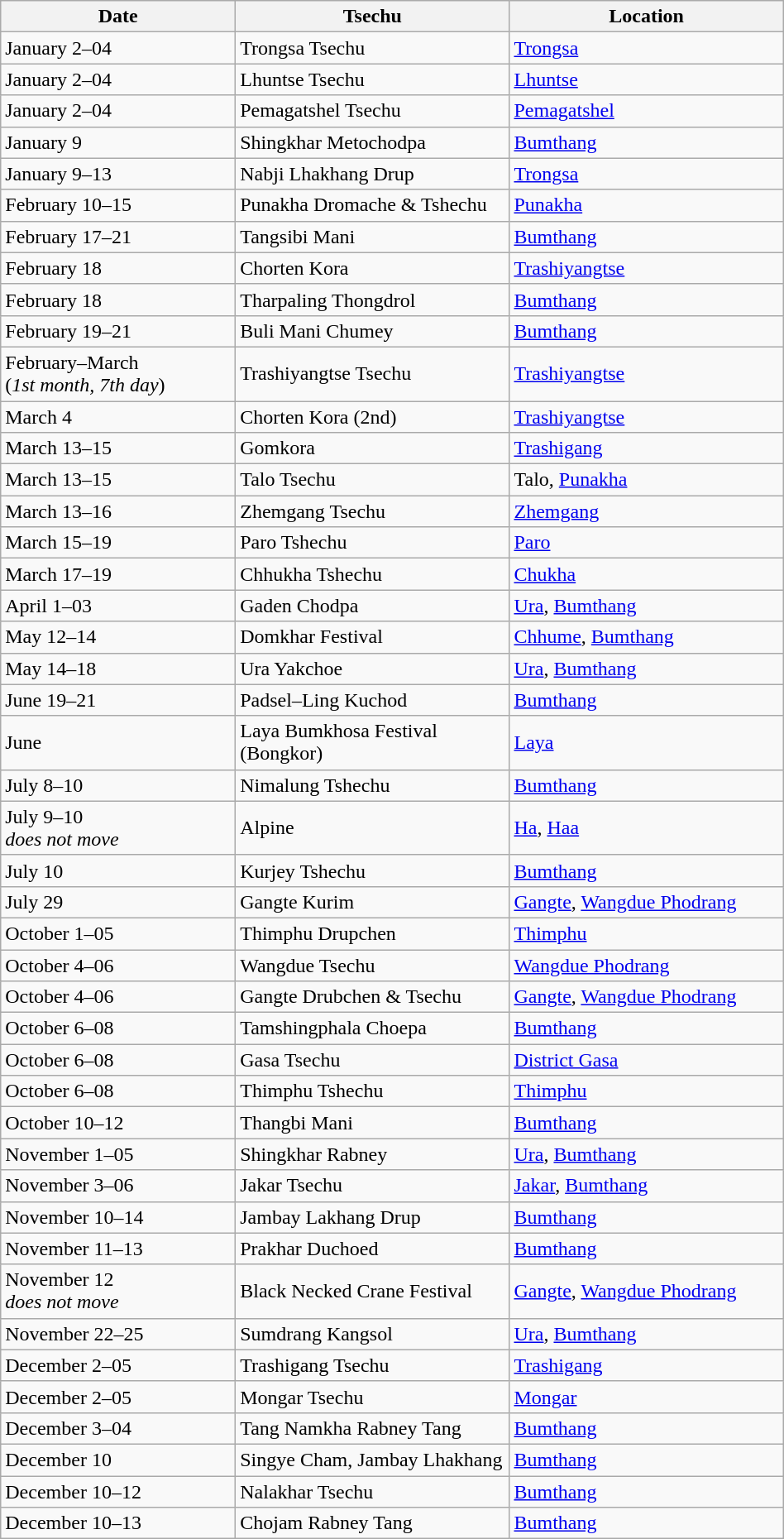<table class="wikitable sortable" style="width:50%;">
<tr>
<th scope="col" width="30%">Date</th>
<th scope="col" width="35%">Tsechu</th>
<th scope="col" width="35%">Location</th>
</tr>
<tr>
<td data-sort-value="01">January 2–04</td>
<td>Trongsa Tsechu</td>
<td><a href='#'>Trongsa</a></td>
</tr>
<tr>
<td data-sort-value="01">January 2–04</td>
<td>Lhuntse Tsechu</td>
<td><a href='#'>Lhuntse</a></td>
</tr>
<tr>
<td data-sort-value="01">January 2–04</td>
<td>Pemagatshel Tsechu</td>
<td><a href='#'>Pemagatshel</a></td>
</tr>
<tr>
<td data-sort-value="01">January 9</td>
<td>Shingkhar Metochodpa</td>
<td><a href='#'>Bumthang</a></td>
</tr>
<tr>
<td data-sort-value="01">January 9–13</td>
<td>Nabji Lhakhang Drup</td>
<td><a href='#'>Trongsa</a></td>
</tr>
<tr>
<td data-sort-value="02">February 10–15</td>
<td>Punakha Dromache & Tshechu</td>
<td><a href='#'>Punakha</a></td>
</tr>
<tr>
<td data-sort-value="02">February 17–21</td>
<td>Tangsibi Mani</td>
<td><a href='#'>Bumthang</a></td>
</tr>
<tr>
<td data-sort-value="02">February 18</td>
<td>Chorten Kora</td>
<td><a href='#'>Trashiyangtse</a></td>
</tr>
<tr>
<td data-sort-value="02">February 18</td>
<td>Tharpaling Thongdrol</td>
<td><a href='#'>Bumthang</a></td>
</tr>
<tr>
<td data-sort-value="02">February 19–21</td>
<td>Buli Mani Chumey</td>
<td><a href='#'>Bumthang</a></td>
</tr>
<tr>
<td data-sort-value="02">February–March<br>(<em>1st month, 7th day</em>)</td>
<td>Trashiyangtse Tsechu</td>
<td><a href='#'>Trashiyangtse</a></td>
</tr>
<tr>
<td data-sort-value="03">March 4</td>
<td>Chorten Kora (2nd)</td>
<td><a href='#'>Trashiyangtse</a></td>
</tr>
<tr>
<td data-sort-value="03">March 13–15</td>
<td>Gomkora</td>
<td><a href='#'>Trashigang</a></td>
</tr>
<tr>
<td data-sort-value="03">March 13–15</td>
<td>Talo Tsechu</td>
<td>Talo, <a href='#'>Punakha</a></td>
</tr>
<tr>
<td data-sort-value="03">March 13–16</td>
<td>Zhemgang Tsechu</td>
<td><a href='#'>Zhemgang</a></td>
</tr>
<tr>
<td data-sort-value="03">March 15–19</td>
<td>Paro Tshechu</td>
<td><a href='#'>Paro</a></td>
</tr>
<tr>
<td data-sort-value="03">March 17–19</td>
<td>Chhukha Tshechu</td>
<td><a href='#'>Chukha</a></td>
</tr>
<tr>
<td data-sort-value="04">April 1–03</td>
<td>Gaden Chodpa</td>
<td><a href='#'>Ura</a>, <a href='#'>Bumthang</a></td>
</tr>
<tr>
<td data-sort-value="05">May 12–14</td>
<td>Domkhar Festival</td>
<td><a href='#'>Chhume</a>, <a href='#'>Bumthang</a></td>
</tr>
<tr>
<td data-sort-value="05">May 14–18</td>
<td>Ura Yakchoe</td>
<td><a href='#'>Ura</a>, <a href='#'>Bumthang</a></td>
</tr>
<tr>
<td data-sort-value="06">June 19–21</td>
<td>Padsel–Ling Kuchod</td>
<td><a href='#'>Bumthang</a></td>
</tr>
<tr>
<td data-sort-value="06">June</td>
<td>Laya Bumkhosa Festival (Bongkor)</td>
<td><a href='#'>Laya</a></td>
</tr>
<tr>
<td data-sort-value="07">July 8–10</td>
<td>Nimalung Tshechu</td>
<td><a href='#'>Bumthang</a></td>
</tr>
<tr>
<td data-sort-value="07">July 9–10<br><em>does not move</em></td>
<td>Alpine</td>
<td><a href='#'>Ha</a>, <a href='#'>Haa</a></td>
</tr>
<tr>
<td data-sort-value="07">July 10</td>
<td>Kurjey Tshechu</td>
<td><a href='#'>Bumthang</a></td>
</tr>
<tr>
<td data-sort-value="07">July 29</td>
<td>Gangte Kurim</td>
<td><a href='#'>Gangte</a>, <a href='#'>Wangdue Phodrang</a></td>
</tr>
<tr>
<td data-sort-value="10">October 1–05</td>
<td>Thimphu Drupchen</td>
<td><a href='#'>Thimphu</a></td>
</tr>
<tr>
<td data-sort-value="10">October 4–06</td>
<td>Wangdue Tsechu</td>
<td><a href='#'>Wangdue Phodrang</a></td>
</tr>
<tr>
<td data-sort-value="10">October 4–06</td>
<td>Gangte Drubchen & Tsechu</td>
<td><a href='#'>Gangte</a>, <a href='#'>Wangdue Phodrang</a></td>
</tr>
<tr>
<td data-sort-value="10">October 6–08</td>
<td>Tamshingphala Choepa</td>
<td><a href='#'>Bumthang</a></td>
</tr>
<tr>
<td data-sort-value="10">October 6–08</td>
<td>Gasa Tsechu</td>
<td><a href='#'>District Gasa</a></td>
</tr>
<tr>
<td data-sort-value="10">October 6–08</td>
<td>Thimphu Tshechu</td>
<td><a href='#'>Thimphu</a></td>
</tr>
<tr>
<td data-sort-value="10">October 10–12</td>
<td>Thangbi Mani</td>
<td><a href='#'>Bumthang</a></td>
</tr>
<tr>
<td data-sort-value="11">November 1–05</td>
<td>Shingkhar Rabney</td>
<td><a href='#'>Ura</a>, <a href='#'>Bumthang</a></td>
</tr>
<tr>
<td data-sort-value="11">November 3–06</td>
<td>Jakar Tsechu</td>
<td><a href='#'>Jakar</a>, <a href='#'>Bumthang</a></td>
</tr>
<tr>
<td data-sort-value="11">November 10–14</td>
<td>Jambay Lakhang Drup</td>
<td><a href='#'>Bumthang</a></td>
</tr>
<tr>
<td data-sort-value="11">November 11–13</td>
<td>Prakhar Duchoed</td>
<td><a href='#'>Bumthang</a></td>
</tr>
<tr>
<td data-sort-value="11">November 12<br><em>does not move</em></td>
<td>Black Necked Crane Festival</td>
<td><a href='#'>Gangte</a>, <a href='#'>Wangdue Phodrang</a></td>
</tr>
<tr>
<td data-sort-value="11">November 22–25</td>
<td>Sumdrang Kangsol</td>
<td><a href='#'>Ura</a>, <a href='#'>Bumthang</a></td>
</tr>
<tr>
<td data-sort-value="12">December 2–05</td>
<td>Trashigang Tsechu</td>
<td><a href='#'>Trashigang</a></td>
</tr>
<tr>
<td data-sort-value="12">December 2–05</td>
<td>Mongar Tsechu</td>
<td><a href='#'>Mongar</a></td>
</tr>
<tr>
<td data-sort-value="12">December 3–04</td>
<td>Tang Namkha Rabney Tang</td>
<td><a href='#'>Bumthang</a></td>
</tr>
<tr>
<td data-sort-value="12">December 10</td>
<td>Singye Cham, Jambay Lhakhang</td>
<td><a href='#'>Bumthang</a></td>
</tr>
<tr>
<td data-sort-value="12">December 10–12</td>
<td>Nalakhar Tsechu</td>
<td><a href='#'>Bumthang</a></td>
</tr>
<tr>
<td data-sort-value="12">December 10–13</td>
<td>Chojam Rabney Tang</td>
<td><a href='#'>Bumthang</a></td>
</tr>
</table>
